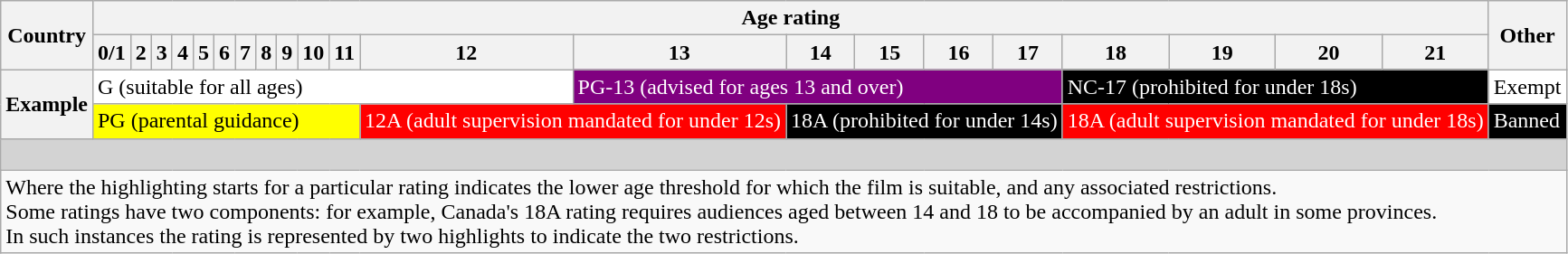<table class="wikitable mw-collapsible mw-collapsed">
<tr>
<th rowspan="2">Country</th>
<th colspan="21">Age rating</th>
<th rowspan="2">Other</th>
</tr>
<tr>
<th>0/1</th>
<th>2</th>
<th>3</th>
<th>4</th>
<th>5</th>
<th>6</th>
<th>7</th>
<th>8</th>
<th>9</th>
<th>10</th>
<th>11</th>
<th>12</th>
<th>13</th>
<th>14</th>
<th>15</th>
<th>16</th>
<th>17</th>
<th>18</th>
<th>19</th>
<th>20</th>
<th>21</th>
</tr>
<tr>
<th rowspan="2" style="text-align:left">Example</th>
<td colspan="12" style="background:white;">G (suitable for all ages)</td>
<td colspan="5" style="background:purple; color:white">PG-13 (advised for ages 13 and over)</td>
<td colspan="4" style="background:black; color:white">NC-17 (prohibited for under 18s)</td>
<td style="background:white;">Exempt</td>
</tr>
<tr>
<td colspan="11" style="background:yellow;">PG (parental guidance)</td>
<td colspan="2" style="background:red; color:white">12A (adult supervision mandated for under 12s)</td>
<td colspan="4" style="background:black; color:white">18A (prohibited for under 14s)</td>
<td colspan="4" style="background:red; color:white">18A (adult supervision mandated for under 18s)</td>
<td style="background:black; color: white;">Banned</td>
</tr>
<tr>
<td colspan="23" style="background:lightgrey; height:1em;"></td>
</tr>
<tr>
<td colspan="23">Where the highlighting starts for a particular rating indicates the lower age threshold for which the film is suitable, and any associated restrictions.<br> Some ratings have two components: for example, Canada's 18A rating requires audiences aged between 14 and 18 to be accompanied by an adult in some provinces.<br> In such instances the rating is represented by two highlights to indicate the two restrictions.</td>
</tr>
</table>
